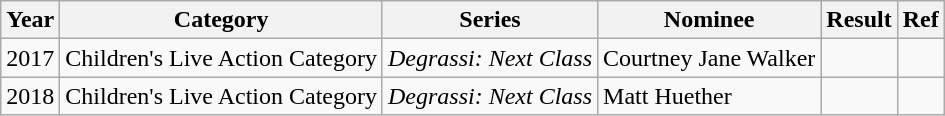<table class="wikitable">
<tr>
<th>Year</th>
<th>Category</th>
<th>Series</th>
<th>Nominee</th>
<th>Result</th>
<th>Ref</th>
</tr>
<tr>
<td>2017</td>
<td>Children's Live Action Category</td>
<td><em>Degrassi: Next Class</em></td>
<td>Courtney Jane Walker </td>
<td></td>
<td></td>
</tr>
<tr>
<td>2018</td>
<td>Children's Live Action Category</td>
<td><em>Degrassi: Next Class</em></td>
<td>Matt Huether </td>
<td></td>
<td></td>
</tr>
</table>
